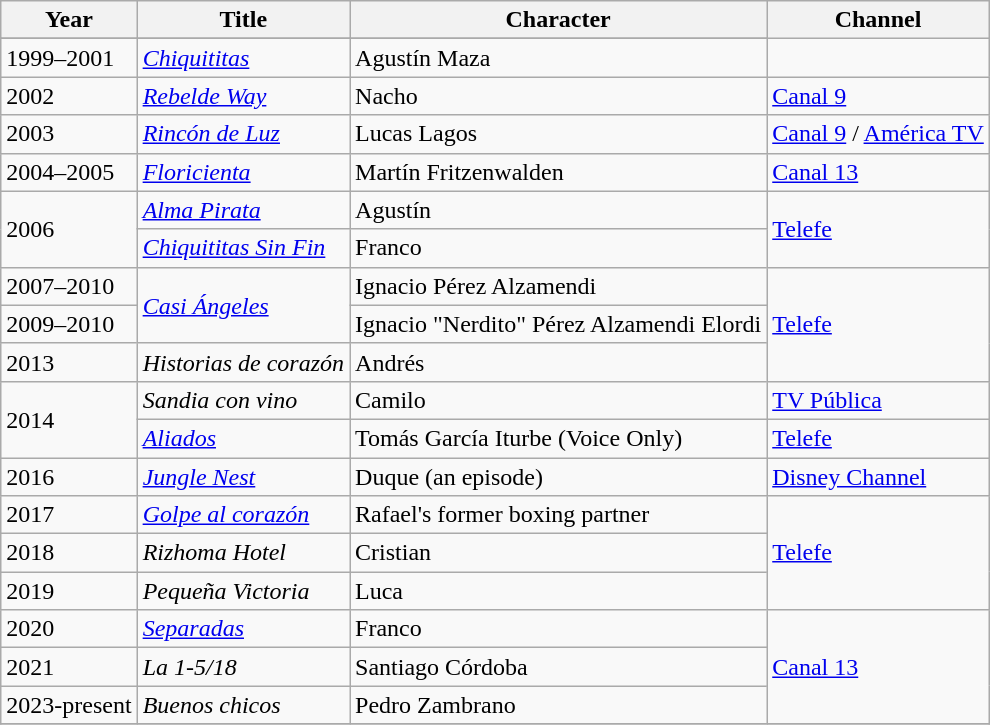<table class="wikitable">
<tr>
<th>Year</th>
<th>Title</th>
<th>Character</th>
<th>Channel</th>
</tr>
<tr>
</tr>
<tr>
<td>1999–2001</td>
<td><em><a href='#'>Chiquititas</a></em></td>
<td>Agustín Maza</td>
</tr>
<tr>
<td>2002</td>
<td><em><a href='#'>Rebelde Way</a></em></td>
<td>Nacho</td>
<td><a href='#'>Canal 9</a></td>
</tr>
<tr>
<td>2003</td>
<td><em><a href='#'>Rincón de Luz</a></em></td>
<td>Lucas Lagos</td>
<td><a href='#'>Canal 9</a> / <a href='#'>América TV</a></td>
</tr>
<tr>
<td>2004–2005</td>
<td><em><a href='#'>Floricienta</a></em></td>
<td>Martín Fritzenwalden</td>
<td><a href='#'>Canal 13</a></td>
</tr>
<tr>
<td rowspan="2">2006</td>
<td><em><a href='#'>Alma Pirata</a></em></td>
<td>Agustín</td>
<td rowspan="2"><a href='#'>Telefe</a></td>
</tr>
<tr>
<td><em><a href='#'>Chiquititas Sin Fin</a></em></td>
<td>Franco</td>
</tr>
<tr>
<td>2007–2010</td>
<td rowspan="2"><em><a href='#'>Casi Ángeles</a></em></td>
<td>Ignacio Pérez Alzamendi</td>
<td rowspan="3"><a href='#'>Telefe</a></td>
</tr>
<tr>
<td>2009–2010</td>
<td>Ignacio "Nerdito" Pérez Alzamendi Elordi</td>
</tr>
<tr>
<td>2013</td>
<td><em>Historias de corazón</em></td>
<td>Andrés</td>
</tr>
<tr>
<td rowspan="2">2014</td>
<td><em>Sandia con vino</em></td>
<td>Camilo</td>
<td><a href='#'>TV Pública</a></td>
</tr>
<tr>
<td><em><a href='#'>Aliados</a></em></td>
<td>Tomás García Iturbe (Voice Only)</td>
<td><a href='#'>Telefe</a></td>
</tr>
<tr>
<td>2016</td>
<td><em><a href='#'>Jungle Nest</a></em></td>
<td>Duque (an episode)</td>
<td><a href='#'>Disney Channel</a></td>
</tr>
<tr>
<td>2017</td>
<td><em><a href='#'>Golpe al corazón</a></em></td>
<td>Rafael's former boxing partner</td>
<td rowspan="3"><a href='#'>Telefe</a></td>
</tr>
<tr>
<td>2018</td>
<td><em>Rizhoma Hotel</em></td>
<td>Cristian</td>
</tr>
<tr>
<td>2019</td>
<td><em>Pequeña Victoria</em></td>
<td>Luca</td>
</tr>
<tr>
<td>2020</td>
<td><em><a href='#'>Separadas</a></em></td>
<td>Franco</td>
<td rowspan="3"><a href='#'>Canal 13</a></td>
</tr>
<tr>
<td>2021</td>
<td><em>La 1-5/18</em></td>
<td>Santiago Córdoba</td>
</tr>
<tr>
<td>2023-present</td>
<td><em>Buenos chicos</em></td>
<td>Pedro Zambrano</td>
</tr>
<tr>
</tr>
</table>
